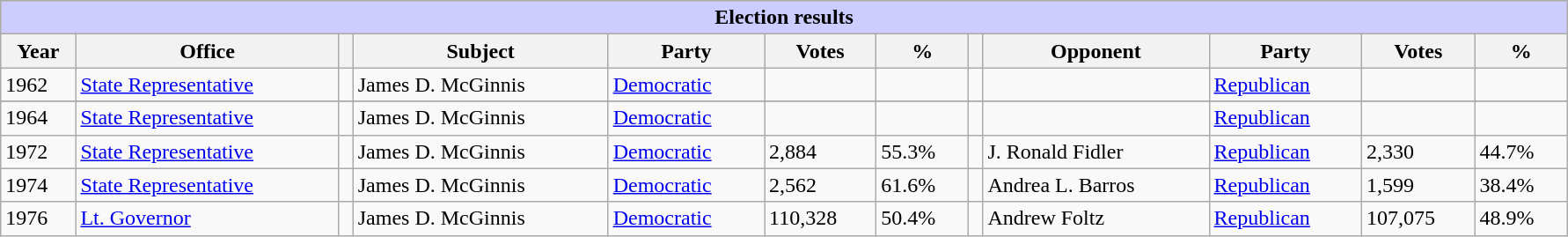<table class=wikitable style="width: 94%" style="text-align: center;" align="center">
<tr bgcolor=#cccccc>
<th colspan=12 style="background: #ccccff;">Election results</th>
</tr>
<tr>
<th><strong>Year</strong></th>
<th><strong>Office</strong></th>
<th></th>
<th><strong>Subject</strong></th>
<th><strong>Party</strong></th>
<th><strong>Votes</strong></th>
<th><strong>%</strong></th>
<th></th>
<th><strong>Opponent</strong></th>
<th><strong>Party</strong></th>
<th><strong>Votes</strong></th>
<th><strong>%</strong></th>
</tr>
<tr>
<td>1962</td>
<td><a href='#'>State Representative</a></td>
<td></td>
<td>James D. McGinnis</td>
<td><a href='#'>Democratic</a></td>
<td></td>
<td></td>
<td></td>
<td></td>
<td><a href='#'>Republican</a></td>
<td></td>
<td></td>
</tr>
<tr>
</tr>
<tr>
<td>1964</td>
<td><a href='#'>State Representative</a></td>
<td></td>
<td>James D. McGinnis</td>
<td><a href='#'>Democratic</a></td>
<td></td>
<td></td>
<td></td>
<td></td>
<td><a href='#'>Republican</a></td>
<td></td>
<td></td>
</tr>
<tr>
<td>1972</td>
<td><a href='#'>State Representative</a></td>
<td></td>
<td>James D. McGinnis</td>
<td><a href='#'>Democratic</a></td>
<td>2,884</td>
<td>55.3%</td>
<td></td>
<td>J. Ronald Fidler</td>
<td><a href='#'>Republican</a></td>
<td>2,330</td>
<td>44.7%</td>
</tr>
<tr>
<td>1974</td>
<td><a href='#'>State Representative</a></td>
<td></td>
<td>James D. McGinnis</td>
<td><a href='#'>Democratic</a></td>
<td>2,562</td>
<td>61.6%</td>
<td></td>
<td>Andrea L. Barros</td>
<td><a href='#'>Republican</a></td>
<td>1,599</td>
<td>38.4%</td>
</tr>
<tr>
<td>1976</td>
<td><a href='#'>Lt. Governor</a></td>
<td></td>
<td>James D. McGinnis</td>
<td><a href='#'>Democratic</a></td>
<td>110,328</td>
<td>50.4%</td>
<td></td>
<td>Andrew Foltz</td>
<td><a href='#'>Republican</a></td>
<td>107,075</td>
<td>48.9%</td>
</tr>
</table>
